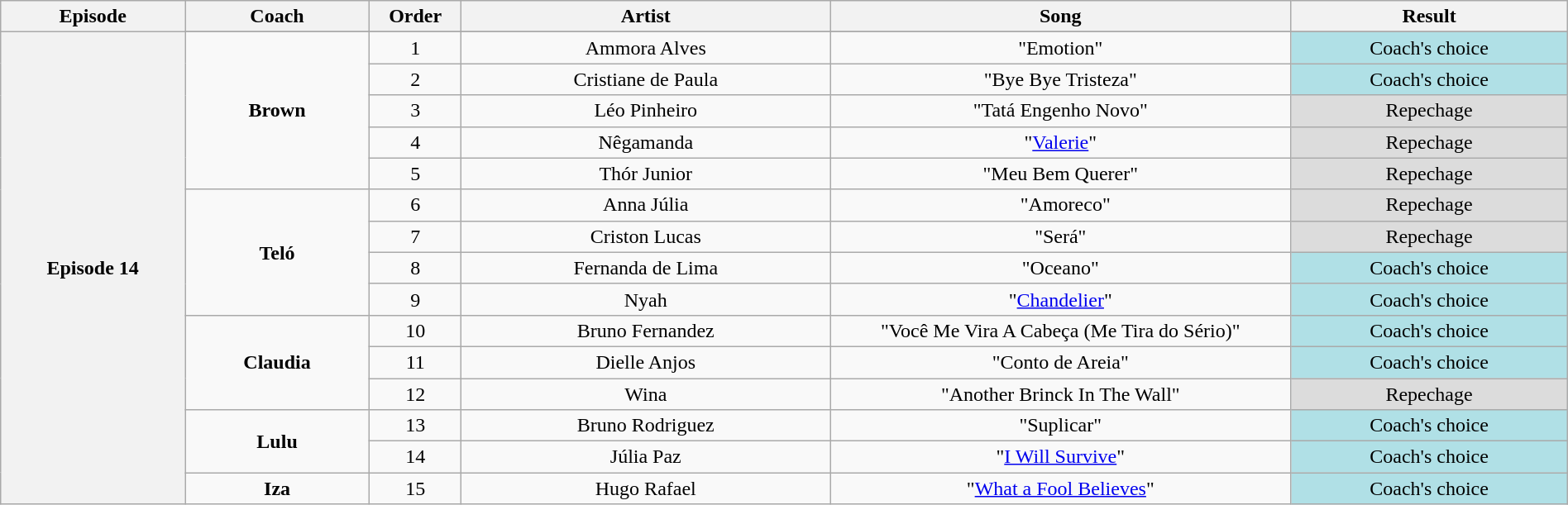<table class="wikitable" style="text-align:center; width:100%">
<tr>
<th scope="col" width="10%">Episode</th>
<th scope="col" width="10%">Coach</th>
<th scope="col" width="05%">Order</th>
<th scope="col" width="20%">Artist</th>
<th scope="col" width="25%">Song</th>
<th scope="col" width="15%">Result</th>
</tr>
<tr>
<th scope="col" rowspan="18">Episode 14<br></th>
</tr>
<tr>
<td rowspan="5"><strong>Brown</strong></td>
<td>1</td>
<td>Ammora Alves</td>
<td>"Emotion"</td>
<td bgcolor="#B0E0E6">Coach's choice</td>
</tr>
<tr>
<td>2</td>
<td>Cristiane de Paula</td>
<td>"Bye Bye Tristeza"</td>
<td bgcolor="#B0E0E6">Coach's choice</td>
</tr>
<tr>
<td>3</td>
<td>Léo Pinheiro</td>
<td>"Tatá Engenho Novo"</td>
<td bgcolor="#dcdcdc">Repechage</td>
</tr>
<tr>
<td>4</td>
<td>Nêgamanda</td>
<td>"<a href='#'>Valerie</a>"</td>
<td bgcolor="#dcdcdc">Repechage</td>
</tr>
<tr>
<td>5</td>
<td>Thór Junior</td>
<td>"Meu Bem Querer"</td>
<td bgcolor="#dcdcdc">Repechage</td>
</tr>
<tr>
<td rowspan="4"><strong>Teló</strong></td>
<td>6</td>
<td>Anna Júlia</td>
<td>  "Amoreco"</td>
<td bgcolor="#dcdcdc">Repechage</td>
</tr>
<tr>
<td>7</td>
<td>Criston Lucas</td>
<td>"Será"</td>
<td bgcolor="#dcdcdc">Repechage</td>
</tr>
<tr>
<td>8</td>
<td>Fernanda de Lima</td>
<td>"Oceano"</td>
<td bgcolor="B0E0E6">Coach's choice</td>
</tr>
<tr>
<td>9</td>
<td>Nyah</td>
<td>"<a href='#'>Chandelier</a>"</td>
<td bgcolor="B0E0E6">Coach's choice</td>
</tr>
<tr>
<td rowspan="3"><strong>Claudia</strong></td>
<td>10</td>
<td>Bruno Fernandez</td>
<td>"Você Me Vira A Cabeça (Me Tira do Sério)"</td>
<td bgcolor="#B0E0E6">Coach's choice</td>
</tr>
<tr>
<td>11</td>
<td>Dielle Anjos</td>
<td>"Conto de Areia"</td>
<td bgcolor="B0E0E6">Coach's choice</td>
</tr>
<tr>
<td>12</td>
<td>Wina</td>
<td>"Another Brinck In The Wall"</td>
<td bgcolor="#dcdcdc">Repechage</td>
</tr>
<tr>
<td rowspan="2"><strong>Lulu</strong></td>
<td>13</td>
<td>Bruno Rodriguez</td>
<td>"Suplicar"</td>
<td bgcolor="#B0E0E6">Coach's choice</td>
</tr>
<tr>
<td>14</td>
<td>Júlia Paz</td>
<td>"<a href='#'>I Will Survive</a>"</td>
<td bgcolor="#B0E0E6">Coach's choice</td>
</tr>
<tr>
<td><strong>Iza</strong></td>
<td>15</td>
<td>Hugo Rafael</td>
<td>"<a href='#'>What a Fool Believes</a>"</td>
<td bgcolor="#B0E0E6">Coach's choice</td>
</tr>
</table>
